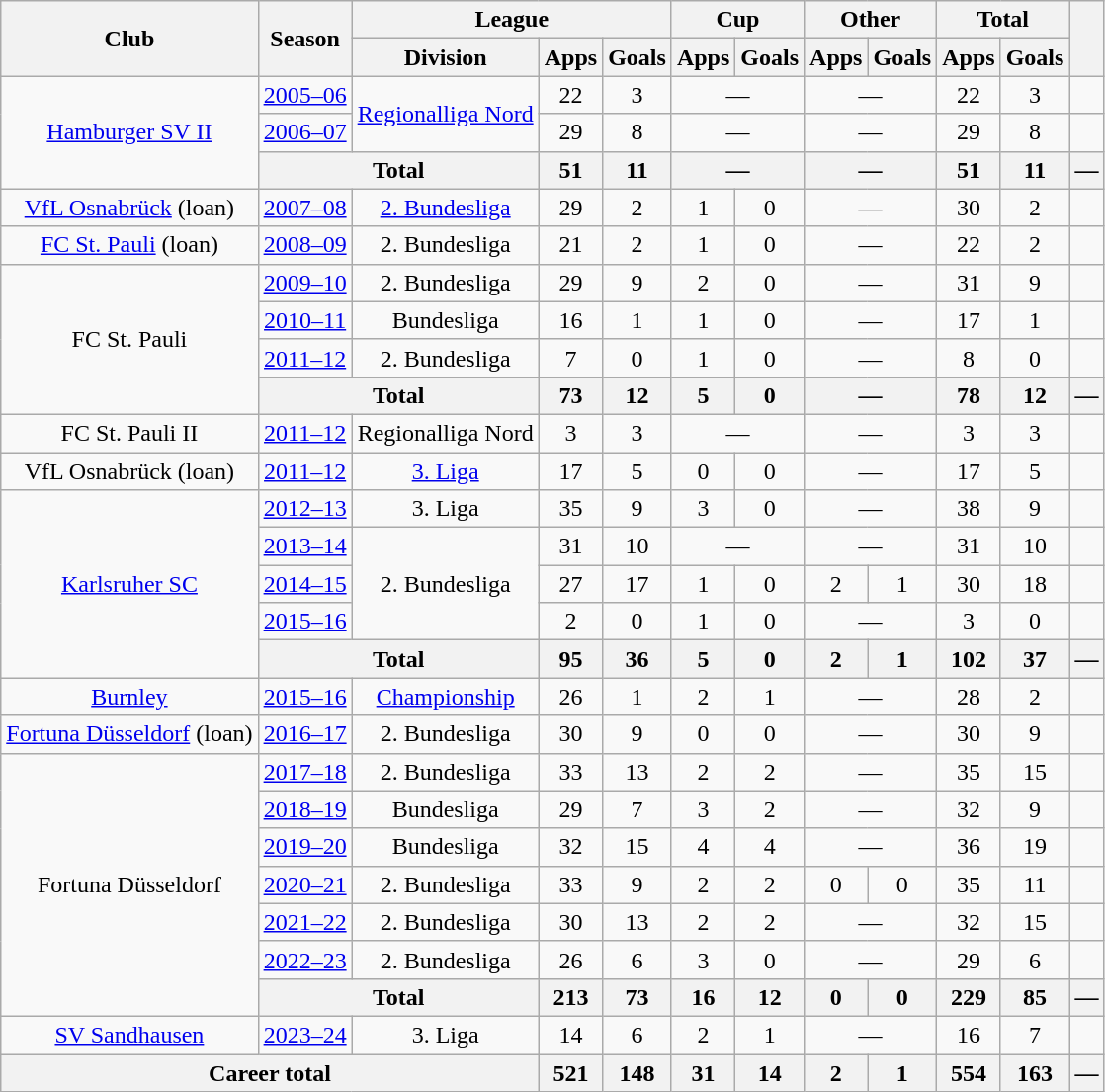<table class="wikitable" style="text-align:center">
<tr>
<th rowspan="2">Club</th>
<th rowspan="2">Season</th>
<th colspan="3">League</th>
<th colspan="2">Cup</th>
<th colspan="2">Other</th>
<th colspan="2">Total</th>
<th rowspan="2"></th>
</tr>
<tr>
<th>Division</th>
<th>Apps</th>
<th>Goals</th>
<th>Apps</th>
<th>Goals</th>
<th>Apps</th>
<th>Goals</th>
<th>Apps</th>
<th>Goals</th>
</tr>
<tr>
<td rowspan="3"><a href='#'>Hamburger SV II</a></td>
<td><a href='#'>2005–06</a></td>
<td rowspan="2"><a href='#'>Regionalliga Nord</a></td>
<td>22</td>
<td>3</td>
<td colspan="2">—</td>
<td colspan="2">—</td>
<td>22</td>
<td>3</td>
<td></td>
</tr>
<tr>
<td><a href='#'>2006–07</a></td>
<td>29</td>
<td>8</td>
<td colspan="2">—</td>
<td colspan="2">—</td>
<td>29</td>
<td>8</td>
<td></td>
</tr>
<tr>
<th colspan="2">Total</th>
<th>51</th>
<th>11</th>
<th colspan="2">—</th>
<th colspan="2">—</th>
<th>51</th>
<th>11</th>
<th>—</th>
</tr>
<tr>
<td><a href='#'>VfL Osnabrück</a> (loan)</td>
<td><a href='#'>2007–08</a></td>
<td><a href='#'>2. Bundesliga</a></td>
<td>29</td>
<td>2</td>
<td>1</td>
<td>0</td>
<td colspan="2">—</td>
<td>30</td>
<td>2</td>
<td></td>
</tr>
<tr>
<td><a href='#'>FC St. Pauli</a> (loan)</td>
<td><a href='#'>2008–09</a></td>
<td>2. Bundesliga</td>
<td>21</td>
<td>2</td>
<td>1</td>
<td>0</td>
<td colspan="2">—</td>
<td>22</td>
<td>2</td>
<td></td>
</tr>
<tr>
<td rowspan="4">FC St. Pauli</td>
<td><a href='#'>2009–10</a></td>
<td>2. Bundesliga</td>
<td>29</td>
<td>9</td>
<td>2</td>
<td>0</td>
<td colspan="2">—</td>
<td>31</td>
<td>9</td>
<td></td>
</tr>
<tr>
<td><a href='#'>2010–11</a></td>
<td>Bundesliga</td>
<td>16</td>
<td>1</td>
<td>1</td>
<td>0</td>
<td colspan="2">—</td>
<td>17</td>
<td>1</td>
<td></td>
</tr>
<tr>
<td><a href='#'>2011–12</a></td>
<td>2. Bundesliga</td>
<td>7</td>
<td>0</td>
<td>1</td>
<td>0</td>
<td colspan="2">—</td>
<td>8</td>
<td>0</td>
<td></td>
</tr>
<tr>
<th colspan="2">Total</th>
<th>73</th>
<th>12</th>
<th>5</th>
<th>0</th>
<th colspan="2">—</th>
<th>78</th>
<th>12</th>
<th>—</th>
</tr>
<tr>
<td>FC St. Pauli II</td>
<td><a href='#'>2011–12</a></td>
<td>Regionalliga Nord</td>
<td>3</td>
<td>3</td>
<td colspan="2">—</td>
<td colspan="2">—</td>
<td>3</td>
<td>3</td>
<td></td>
</tr>
<tr>
<td>VfL Osnabrück (loan)</td>
<td><a href='#'>2011–12</a></td>
<td><a href='#'>3. Liga</a></td>
<td>17</td>
<td>5</td>
<td>0</td>
<td>0</td>
<td colspan="2">—</td>
<td>17</td>
<td>5</td>
<td></td>
</tr>
<tr>
<td rowspan="5"><a href='#'>Karlsruher SC</a></td>
<td><a href='#'>2012–13</a></td>
<td>3. Liga</td>
<td>35</td>
<td>9</td>
<td>3</td>
<td>0</td>
<td colspan="2">—</td>
<td>38</td>
<td>9</td>
<td></td>
</tr>
<tr>
<td><a href='#'>2013–14</a></td>
<td rowspan="3">2. Bundesliga</td>
<td>31</td>
<td>10</td>
<td colspan="2">—</td>
<td colspan="2">—</td>
<td>31</td>
<td>10</td>
<td></td>
</tr>
<tr>
<td><a href='#'>2014–15</a></td>
<td>27</td>
<td>17</td>
<td>1</td>
<td>0</td>
<td>2</td>
<td>1</td>
<td>30</td>
<td>18</td>
<td></td>
</tr>
<tr>
<td><a href='#'>2015–16</a></td>
<td>2</td>
<td>0</td>
<td>1</td>
<td>0</td>
<td colspan="2">—</td>
<td>3</td>
<td>0</td>
<td></td>
</tr>
<tr>
<th colspan="2">Total</th>
<th>95</th>
<th>36</th>
<th>5</th>
<th>0</th>
<th>2</th>
<th>1</th>
<th>102</th>
<th>37</th>
<th>—</th>
</tr>
<tr>
<td><a href='#'>Burnley</a></td>
<td><a href='#'>2015–16</a></td>
<td><a href='#'>Championship</a></td>
<td>26</td>
<td>1</td>
<td>2</td>
<td>1</td>
<td colspan="2">—</td>
<td>28</td>
<td>2</td>
<td></td>
</tr>
<tr>
<td><a href='#'>Fortuna Düsseldorf</a> (loan)</td>
<td><a href='#'>2016–17</a></td>
<td>2. Bundesliga</td>
<td>30</td>
<td>9</td>
<td>0</td>
<td>0</td>
<td colspan="2">—</td>
<td>30</td>
<td>9</td>
<td></td>
</tr>
<tr>
<td rowspan="7">Fortuna Düsseldorf</td>
<td><a href='#'>2017–18</a></td>
<td>2. Bundesliga</td>
<td>33</td>
<td>13</td>
<td>2</td>
<td>2</td>
<td colspan="2">—</td>
<td>35</td>
<td>15</td>
<td></td>
</tr>
<tr>
<td><a href='#'>2018–19</a></td>
<td>Bundesliga</td>
<td>29</td>
<td>7</td>
<td>3</td>
<td>2</td>
<td colspan="2">—</td>
<td>32</td>
<td>9</td>
<td></td>
</tr>
<tr>
<td><a href='#'>2019–20</a></td>
<td>Bundesliga</td>
<td>32</td>
<td>15</td>
<td>4</td>
<td>4</td>
<td colspan="2">—</td>
<td>36</td>
<td>19</td>
<td></td>
</tr>
<tr>
<td><a href='#'>2020–21</a></td>
<td>2. Bundesliga</td>
<td>33</td>
<td>9</td>
<td>2</td>
<td>2</td>
<td>0</td>
<td>0</td>
<td>35</td>
<td>11</td>
<td></td>
</tr>
<tr>
<td><a href='#'>2021–22</a></td>
<td>2. Bundesliga</td>
<td>30</td>
<td>13</td>
<td>2</td>
<td>2</td>
<td colspan="2">—</td>
<td>32</td>
<td>15</td>
<td></td>
</tr>
<tr>
<td><a href='#'>2022–23</a></td>
<td>2. Bundesliga</td>
<td>26</td>
<td>6</td>
<td>3</td>
<td>0</td>
<td colspan="2">—</td>
<td>29</td>
<td>6</td>
<td></td>
</tr>
<tr>
<th colspan="2">Total</th>
<th>213</th>
<th>73</th>
<th>16</th>
<th>12</th>
<th>0</th>
<th>0</th>
<th>229</th>
<th>85</th>
<th>—</th>
</tr>
<tr>
<td><a href='#'>SV Sandhausen</a></td>
<td><a href='#'>2023–24</a></td>
<td>3. Liga</td>
<td>14</td>
<td>6</td>
<td>2</td>
<td>1</td>
<td colspan="2">—</td>
<td>16</td>
<td>7</td>
<td></td>
</tr>
<tr>
<th colspan="3">Career total</th>
<th>521</th>
<th>148</th>
<th>31</th>
<th>14</th>
<th>2</th>
<th>1</th>
<th>554</th>
<th>163</th>
<th>—</th>
</tr>
</table>
